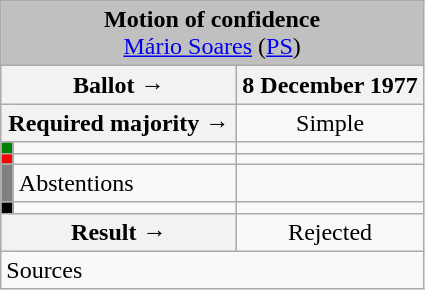<table class="wikitable" style="text-align:center;">
<tr>
<td colspan="4" align="center" bgcolor="#C0C0C0"><strong>Motion of confidence</strong><br><a href='#'>Mário Soares</a> (<a href='#'>PS</a>)</td>
</tr>
<tr>
<th colspan="2" style="width:150px;">Ballot →</th>
<th>8 December 1977</th>
</tr>
<tr>
<th colspan="2">Required majority →</th>
<td>Simple</td>
</tr>
<tr>
<th style="width:1px; background:green;"></th>
<td style="text-align:left;"></td>
<td></td>
</tr>
<tr>
<th style="background:red;"></th>
<td style="text-align:left;"></td>
<td></td>
</tr>
<tr>
<th style="background:gray;"></th>
<td style="text-align:left;">Abstentions</td>
<td></td>
</tr>
<tr>
<th style="background:black;"></th>
<td style="text-align:left;"></td>
<td></td>
</tr>
<tr>
<th colspan="2">Result →</th>
<td>Rejected </td>
</tr>
<tr>
<td style="text-align:left;" colspan="4">Sources</td>
</tr>
</table>
